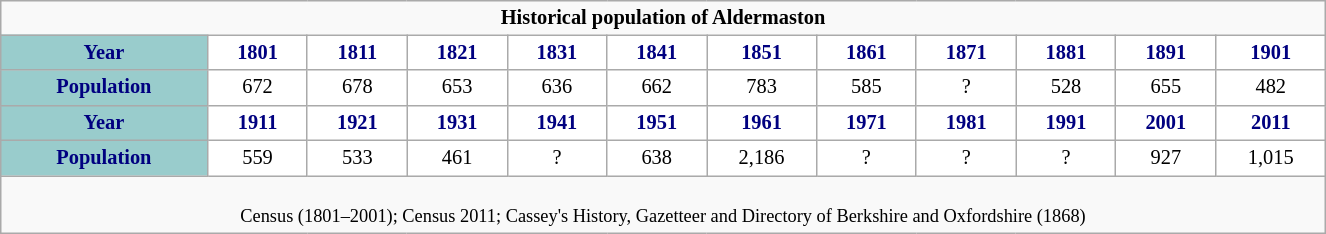<table class="wikitable" style="font-size:85%; width:70%; border:0; text-align:center; line-height:120%; margin:1em auto;">
<tr>
<td colspan="12" style="text-align:center;"><strong>Historical population of Aldermaston</strong></td>
</tr>
<tr>
<th style="background:#9cc; color:navy; height:17px;">Year</th>
<th style="background:#fff; color:navy;">1801</th>
<th style="background:#fff; color:navy;">1811</th>
<th style="background:#fff; color:navy;">1821</th>
<th style="background:#fff; color:navy;">1831</th>
<th style="background:#fff; color:navy;">1841</th>
<th style="background:#fff; color:navy;">1851</th>
<th style="background:#fff; color:navy;">1861</th>
<th style="background:#fff; color:navy;">1871</th>
<th style="background:#fff; color:navy;">1881</th>
<th style="background:#fff; color:navy;">1891</th>
<th style="background:#fff; color:navy;">1901</th>
</tr>
<tr>
<th style="background:#9cc; color:navy; height:17px;">Population</th>
<td style="background:#fff; color:black;">672</td>
<td style="background:#fff; color:black;">678</td>
<td style="background:#fff; color:black;">653</td>
<td style="background:#fff; color:black;">636</td>
<td style="background:#fff; color:black;">662</td>
<td style="background:#fff; color:black;">783</td>
<td style="background:#fff; color:black;">585</td>
<td style="background:#fff; color:black;">?</td>
<td style="background:#fff; color:black;">528</td>
<td style="background:#fff; color:black;">655</td>
<td style="background:#fff; color:black;">482</td>
</tr>
<tr>
<th style="background:#9cc; color:navy; height:17px;">Year</th>
<th style="background:#fff; color:navy;">1911</th>
<th style="background:#fff; color:navy;">1921</th>
<th style="background:#fff; color:navy;">1931</th>
<th style="background:#fff; color:navy;">1941</th>
<th style="background:#fff; color:navy;">1951</th>
<th style="background:#fff; color:navy;">1961</th>
<th style="background:#fff; color:navy;">1971</th>
<th style="background:#fff; color:navy;">1981</th>
<th style="background:#fff; color:navy;">1991</th>
<th style="background:#fff; color:navy;">2001</th>
<th style="background:#fff; color:navy;">2011</th>
</tr>
<tr>
<th style="background:#9cc; color:navy; height:17px;">Population</th>
<td style="background:#fff; color:black;">559</td>
<td style="background:#fff; color:black;">533</td>
<td style="background:#fff; color:black;">461</td>
<td style="background:#fff; color:black;">?</td>
<td style="background:#fff; color:black;">638</td>
<td style="background:#fff; color:black;">2,186</td>
<td style="background:#fff; color:black;">?</td>
<td style="background:#fff; color:black;">?</td>
<td style="background:#fff; color:black;">?</td>
<td style="background:#fff; color:black;">927</td>
<td style="background:#fff; color:black;">1,015</td>
</tr>
<tr>
<td colspan="12" style="text-align:center;font-size:90%;"><br>Census (1801–2001); Census 2011; Cassey's History, Gazetteer and Directory of Berkshire and Oxfordshire (1868)</td>
</tr>
</table>
